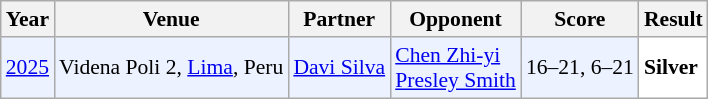<table class="sortable wikitable" style="font-size: 90%;">
<tr>
<th>Year</th>
<th>Venue</th>
<th>Partner</th>
<th>Opponent</th>
<th>Score</th>
<th>Result</th>
</tr>
<tr style="background:#ECF2FF">
<td align="center"><a href='#'>2025</a></td>
<td align="left">Videna Poli 2, <a href='#'>Lima</a>, Peru</td>
<td align="left"> <a href='#'>Davi Silva</a></td>
<td align="left"> <a href='#'>Chen Zhi-yi</a><br> <a href='#'>Presley Smith</a></td>
<td align="left">16–21, 6–21</td>
<td style="text-align:left; background:white"> <strong>Silver</strong></td>
</tr>
</table>
